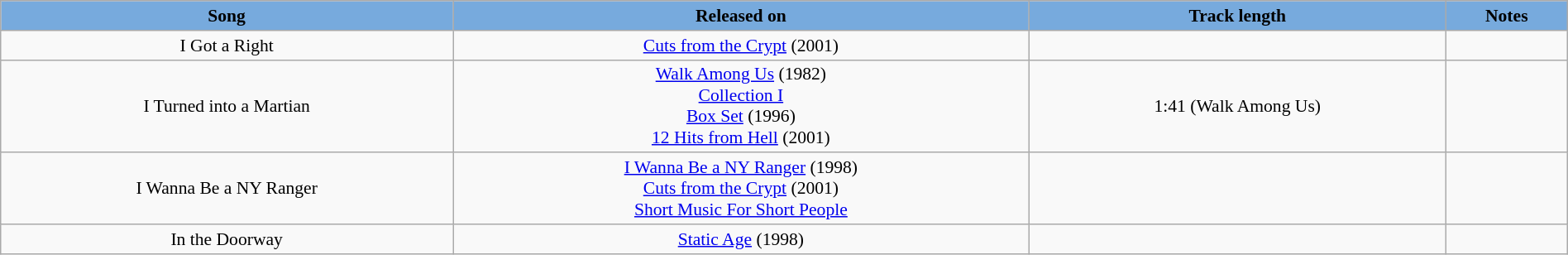<table class="wikitable" style="margin:0.5em auto; clear:both; font-size:.9em; text-align:center; width:100%">
<tr>
<th style="background: #7ad;">Song</th>
<th style="background: #7ad;">Released on</th>
<th style="background: #7ad;">Track length</th>
<th style="background: #7ad;">Notes</th>
</tr>
<tr>
<td>I Got a Right</td>
<td><a href='#'>Cuts from the Crypt</a> (2001)</td>
<td></td>
<td></td>
</tr>
<tr>
<td>I Turned into a Martian</td>
<td><a href='#'>Walk Among Us</a> (1982)<br><a href='#'>Collection I</a><br><a href='#'>Box Set</a> (1996)<br><a href='#'>12 Hits from Hell</a> (2001)</td>
<td>1:41 (Walk Among Us)</td>
<td></td>
</tr>
<tr>
<td>I Wanna Be a NY Ranger</td>
<td><a href='#'>I Wanna Be a NY Ranger</a> (1998)<br><a href='#'>Cuts from the Crypt</a> (2001)<br> <a href='#'>Short Music For Short People</a></td>
<td></td>
<td></td>
</tr>
<tr>
<td>In the Doorway</td>
<td><a href='#'>Static Age</a> (1998)</td>
<td></td>
<td></td>
</tr>
</table>
